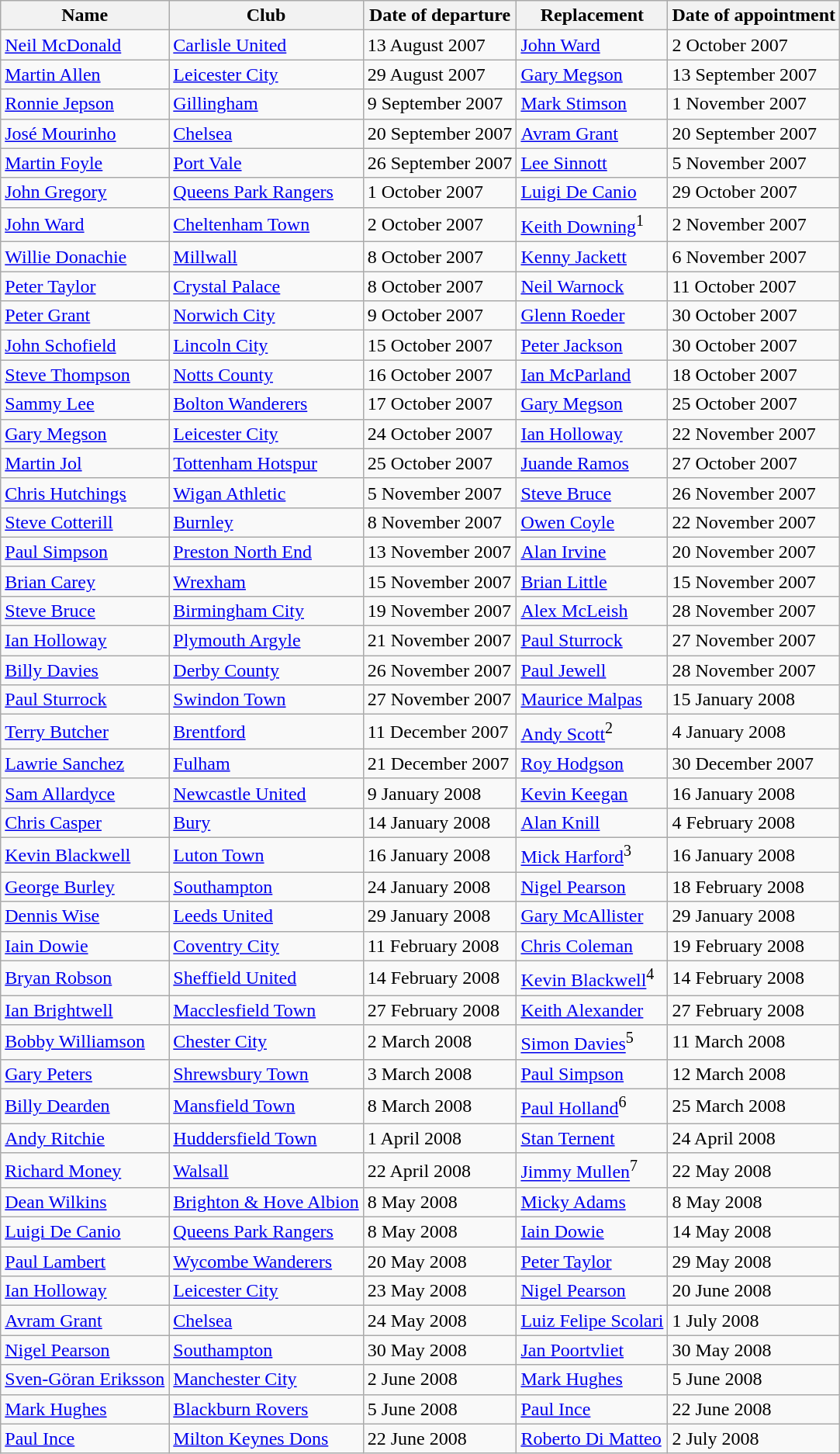<table class="wikitable">
<tr>
<th>Name</th>
<th>Club</th>
<th>Date of departure</th>
<th>Replacement</th>
<th>Date of appointment</th>
</tr>
<tr>
<td><a href='#'>Neil McDonald</a></td>
<td><a href='#'>Carlisle United</a></td>
<td>13 August 2007</td>
<td><a href='#'>John Ward</a></td>
<td>2 October 2007</td>
</tr>
<tr>
<td><a href='#'>Martin Allen</a></td>
<td><a href='#'>Leicester City</a></td>
<td>29 August 2007</td>
<td><a href='#'>Gary Megson</a></td>
<td>13 September 2007</td>
</tr>
<tr>
<td><a href='#'>Ronnie Jepson</a></td>
<td><a href='#'>Gillingham</a></td>
<td>9 September 2007</td>
<td><a href='#'>Mark Stimson</a></td>
<td>1 November 2007</td>
</tr>
<tr>
<td><a href='#'>José Mourinho</a></td>
<td><a href='#'>Chelsea</a></td>
<td>20 September 2007</td>
<td><a href='#'>Avram Grant</a></td>
<td>20 September 2007</td>
</tr>
<tr>
<td><a href='#'>Martin Foyle</a></td>
<td><a href='#'>Port Vale</a></td>
<td>26 September 2007</td>
<td><a href='#'>Lee Sinnott</a></td>
<td>5 November 2007</td>
</tr>
<tr>
<td><a href='#'>John Gregory</a></td>
<td><a href='#'>Queens Park Rangers</a></td>
<td>1 October 2007</td>
<td><a href='#'>Luigi De Canio</a></td>
<td>29 October 2007</td>
</tr>
<tr>
<td><a href='#'>John Ward</a></td>
<td><a href='#'>Cheltenham Town</a></td>
<td>2 October 2007</td>
<td><a href='#'>Keith Downing</a><sup>1</sup></td>
<td>2 November 2007</td>
</tr>
<tr>
<td><a href='#'>Willie Donachie</a></td>
<td><a href='#'>Millwall</a></td>
<td>8 October 2007</td>
<td><a href='#'>Kenny Jackett</a></td>
<td>6 November 2007</td>
</tr>
<tr>
<td><a href='#'>Peter Taylor</a></td>
<td><a href='#'>Crystal Palace</a></td>
<td>8 October 2007</td>
<td><a href='#'>Neil Warnock</a></td>
<td>11 October 2007</td>
</tr>
<tr>
<td><a href='#'>Peter Grant</a></td>
<td><a href='#'>Norwich City</a></td>
<td>9 October 2007</td>
<td><a href='#'>Glenn Roeder</a></td>
<td>30 October 2007</td>
</tr>
<tr>
<td><a href='#'>John Schofield</a></td>
<td><a href='#'>Lincoln City</a></td>
<td>15 October 2007</td>
<td><a href='#'>Peter Jackson</a></td>
<td>30 October 2007</td>
</tr>
<tr>
<td><a href='#'>Steve Thompson</a></td>
<td><a href='#'>Notts County</a></td>
<td>16 October 2007</td>
<td><a href='#'>Ian McParland</a></td>
<td>18 October 2007</td>
</tr>
<tr>
<td><a href='#'>Sammy Lee</a></td>
<td><a href='#'>Bolton Wanderers</a></td>
<td>17 October 2007</td>
<td><a href='#'>Gary Megson</a></td>
<td>25 October 2007</td>
</tr>
<tr>
<td><a href='#'>Gary Megson</a></td>
<td><a href='#'>Leicester City</a></td>
<td>24 October 2007</td>
<td><a href='#'>Ian Holloway</a></td>
<td>22 November 2007</td>
</tr>
<tr>
<td><a href='#'>Martin Jol</a></td>
<td><a href='#'>Tottenham Hotspur</a></td>
<td>25 October 2007</td>
<td><a href='#'>Juande Ramos</a></td>
<td>27 October 2007</td>
</tr>
<tr>
<td><a href='#'>Chris Hutchings</a></td>
<td><a href='#'>Wigan Athletic</a></td>
<td>5 November 2007</td>
<td><a href='#'>Steve Bruce</a></td>
<td>26 November 2007</td>
</tr>
<tr>
<td><a href='#'>Steve Cotterill</a></td>
<td><a href='#'>Burnley</a></td>
<td>8 November 2007</td>
<td><a href='#'>Owen Coyle</a></td>
<td>22 November 2007</td>
</tr>
<tr>
<td><a href='#'>Paul Simpson</a></td>
<td><a href='#'>Preston North End</a></td>
<td>13 November 2007</td>
<td><a href='#'>Alan Irvine</a></td>
<td>20 November 2007</td>
</tr>
<tr>
<td><a href='#'>Brian Carey</a></td>
<td><a href='#'>Wrexham</a></td>
<td>15 November 2007</td>
<td><a href='#'>Brian Little</a></td>
<td>15 November 2007</td>
</tr>
<tr>
<td><a href='#'>Steve Bruce</a></td>
<td><a href='#'>Birmingham City</a></td>
<td>19 November 2007</td>
<td><a href='#'>Alex McLeish</a></td>
<td>28 November 2007</td>
</tr>
<tr>
<td><a href='#'>Ian Holloway</a></td>
<td><a href='#'>Plymouth Argyle</a></td>
<td>21 November 2007</td>
<td><a href='#'>Paul Sturrock</a></td>
<td>27 November 2007</td>
</tr>
<tr>
<td><a href='#'>Billy Davies</a></td>
<td><a href='#'>Derby County</a></td>
<td>26 November 2007</td>
<td><a href='#'>Paul Jewell</a></td>
<td>28 November 2007</td>
</tr>
<tr>
<td><a href='#'>Paul Sturrock</a></td>
<td><a href='#'>Swindon Town</a></td>
<td>27 November 2007</td>
<td><a href='#'>Maurice Malpas</a></td>
<td>15 January 2008</td>
</tr>
<tr>
<td><a href='#'>Terry Butcher</a></td>
<td><a href='#'>Brentford</a></td>
<td>11 December 2007</td>
<td><a href='#'>Andy Scott</a><sup>2</sup></td>
<td>4 January 2008</td>
</tr>
<tr>
<td><a href='#'>Lawrie Sanchez</a></td>
<td><a href='#'>Fulham</a></td>
<td>21 December 2007</td>
<td><a href='#'>Roy Hodgson</a></td>
<td>30 December 2007</td>
</tr>
<tr>
<td><a href='#'>Sam Allardyce</a></td>
<td><a href='#'>Newcastle United</a></td>
<td>9 January 2008</td>
<td><a href='#'>Kevin Keegan</a></td>
<td>16 January 2008</td>
</tr>
<tr>
<td><a href='#'>Chris Casper</a></td>
<td><a href='#'>Bury</a></td>
<td>14 January 2008</td>
<td><a href='#'>Alan Knill</a></td>
<td>4 February 2008</td>
</tr>
<tr>
<td><a href='#'>Kevin Blackwell</a></td>
<td><a href='#'>Luton Town</a></td>
<td>16 January 2008</td>
<td><a href='#'>Mick Harford</a><sup>3</sup></td>
<td>16 January 2008</td>
</tr>
<tr>
<td><a href='#'>George Burley</a></td>
<td><a href='#'>Southampton</a></td>
<td>24 January 2008</td>
<td><a href='#'>Nigel Pearson</a></td>
<td>18 February 2008</td>
</tr>
<tr>
<td><a href='#'>Dennis Wise</a></td>
<td><a href='#'>Leeds United</a></td>
<td>29 January 2008</td>
<td><a href='#'>Gary McAllister</a></td>
<td>29 January 2008</td>
</tr>
<tr>
<td><a href='#'>Iain Dowie</a></td>
<td><a href='#'>Coventry City</a></td>
<td>11 February 2008</td>
<td><a href='#'>Chris Coleman</a></td>
<td>19 February 2008</td>
</tr>
<tr>
<td><a href='#'>Bryan Robson</a></td>
<td><a href='#'>Sheffield United</a></td>
<td>14 February 2008</td>
<td><a href='#'>Kevin Blackwell</a><sup>4</sup></td>
<td>14 February 2008</td>
</tr>
<tr>
<td><a href='#'>Ian Brightwell</a></td>
<td><a href='#'>Macclesfield Town</a></td>
<td>27 February 2008</td>
<td><a href='#'>Keith Alexander</a></td>
<td>27 February 2008</td>
</tr>
<tr>
<td><a href='#'>Bobby Williamson</a></td>
<td><a href='#'>Chester City</a></td>
<td>2 March 2008</td>
<td><a href='#'>Simon Davies</a><sup>5</sup></td>
<td>11 March 2008</td>
</tr>
<tr>
<td><a href='#'>Gary Peters</a></td>
<td><a href='#'>Shrewsbury Town</a></td>
<td>3 March 2008</td>
<td><a href='#'>Paul Simpson</a></td>
<td>12 March 2008</td>
</tr>
<tr>
<td><a href='#'>Billy Dearden</a></td>
<td><a href='#'>Mansfield Town</a></td>
<td>8 March 2008</td>
<td><a href='#'>Paul Holland</a><sup>6</sup></td>
<td>25 March 2008</td>
</tr>
<tr>
<td><a href='#'>Andy Ritchie</a></td>
<td><a href='#'>Huddersfield Town</a></td>
<td>1 April 2008</td>
<td><a href='#'>Stan Ternent</a></td>
<td>24 April 2008</td>
</tr>
<tr>
<td><a href='#'>Richard Money</a></td>
<td><a href='#'>Walsall</a></td>
<td>22 April 2008</td>
<td><a href='#'>Jimmy Mullen</a><sup>7</sup></td>
<td>22 May 2008</td>
</tr>
<tr>
<td><a href='#'>Dean Wilkins</a></td>
<td><a href='#'>Brighton & Hove Albion</a></td>
<td>8 May 2008</td>
<td><a href='#'>Micky Adams</a></td>
<td>8 May 2008</td>
</tr>
<tr>
<td><a href='#'>Luigi De Canio</a></td>
<td><a href='#'>Queens Park Rangers</a></td>
<td>8 May 2008</td>
<td><a href='#'>Iain Dowie</a></td>
<td>14 May 2008</td>
</tr>
<tr>
<td><a href='#'>Paul Lambert</a></td>
<td><a href='#'>Wycombe Wanderers</a></td>
<td>20 May 2008</td>
<td><a href='#'>Peter Taylor</a></td>
<td>29 May 2008</td>
</tr>
<tr>
<td><a href='#'>Ian Holloway</a></td>
<td><a href='#'>Leicester City</a></td>
<td>23 May 2008</td>
<td><a href='#'>Nigel Pearson</a></td>
<td>20 June 2008</td>
</tr>
<tr>
<td><a href='#'>Avram Grant</a></td>
<td><a href='#'>Chelsea</a></td>
<td>24 May 2008</td>
<td><a href='#'>Luiz Felipe Scolari</a></td>
<td>1 July 2008</td>
</tr>
<tr>
<td><a href='#'>Nigel Pearson</a></td>
<td><a href='#'>Southampton</a></td>
<td>30 May 2008</td>
<td><a href='#'>Jan Poortvliet</a></td>
<td>30 May 2008</td>
</tr>
<tr>
<td><a href='#'>Sven-Göran Eriksson</a></td>
<td><a href='#'>Manchester City</a></td>
<td>2 June 2008</td>
<td><a href='#'>Mark Hughes</a></td>
<td>5 June 2008</td>
</tr>
<tr>
<td><a href='#'>Mark Hughes</a></td>
<td><a href='#'>Blackburn Rovers</a></td>
<td>5 June 2008</td>
<td><a href='#'>Paul Ince</a></td>
<td>22 June 2008</td>
</tr>
<tr>
<td><a href='#'>Paul Ince</a></td>
<td><a href='#'>Milton Keynes Dons</a></td>
<td>22 June 2008</td>
<td><a href='#'>Roberto Di Matteo</a></td>
<td>2 July 2008</td>
</tr>
</table>
